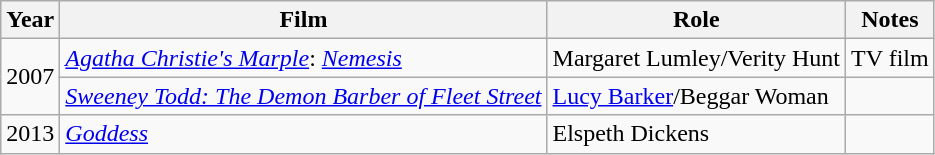<table class="wikitable">
<tr>
<th>Year</th>
<th>Film</th>
<th>Role</th>
<th>Notes</th>
</tr>
<tr>
<td rowspan="2">2007</td>
<td><em><a href='#'>Agatha Christie's Marple</a></em>: <em><a href='#'>Nemesis</a></em></td>
<td>Margaret Lumley/Verity Hunt</td>
<td>TV film</td>
</tr>
<tr>
<td><em><a href='#'>Sweeney Todd: The Demon Barber of Fleet Street</a></em></td>
<td><a href='#'>Lucy Barker</a>/Beggar Woman</td>
<td></td>
</tr>
<tr>
<td rowspan="1">2013</td>
<td><em><a href='#'>Goddess</a></em></td>
<td>Elspeth Dickens</td>
<td></td>
</tr>
</table>
